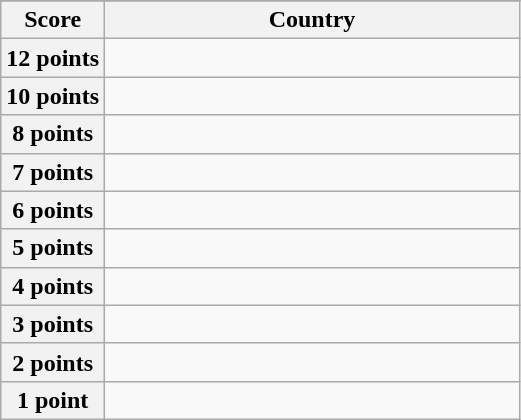<table class="wikitable">
<tr>
</tr>
<tr>
<th scope="col" width="20%">Score</th>
<th scope="col">Country</th>
</tr>
<tr>
<th scope="row">12 points</th>
<td></td>
</tr>
<tr>
<th scope="row">10 points</th>
<td></td>
</tr>
<tr>
<th scope="row">8 points</th>
<td></td>
</tr>
<tr>
<th scope="row">7 points</th>
<td></td>
</tr>
<tr>
<th scope="row">6 points</th>
<td></td>
</tr>
<tr>
<th scope="row">5 points</th>
<td></td>
</tr>
<tr>
<th scope="row">4 points</th>
<td></td>
</tr>
<tr>
<th scope="row">3 points</th>
<td></td>
</tr>
<tr>
<th scope="row">2 points</th>
<td></td>
</tr>
<tr>
<th scope="row">1 point</th>
<td></td>
</tr>
</table>
